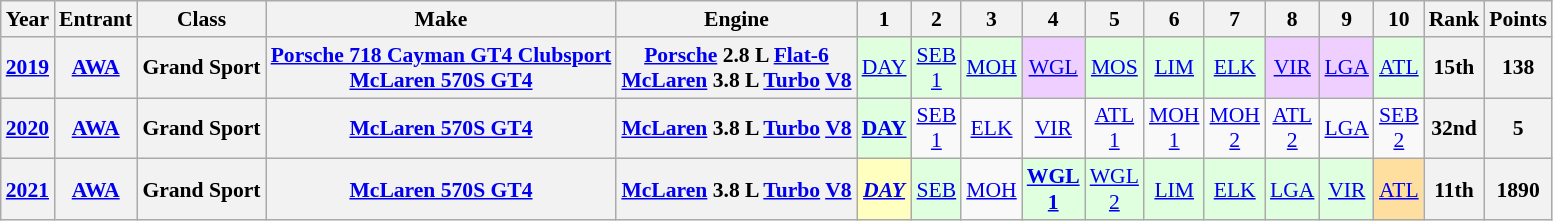<table class="wikitable" style="text-align:center; font-size:90%">
<tr>
<th>Year</th>
<th>Entrant</th>
<th>Class</th>
<th>Make</th>
<th>Engine</th>
<th>1</th>
<th>2</th>
<th>3</th>
<th>4</th>
<th>5</th>
<th>6</th>
<th>7</th>
<th>8</th>
<th>9</th>
<th>10</th>
<th>Rank</th>
<th>Points</th>
</tr>
<tr>
<th><a href='#'>2019</a></th>
<th><a href='#'>AWA</a></th>
<th>Grand Sport</th>
<th><a href='#'>Porsche 718 Cayman GT4 Clubsport</a><br><a href='#'>McLaren 570S GT4</a></th>
<th><a href='#'>Porsche</a> 2.8 L <a href='#'>Flat-6</a><br><a href='#'>McLaren</a> 3.8 L <a href='#'>Turbo</a> <a href='#'>V8</a></th>
<td style="background:#DFFFDF;"><a href='#'>DAY</a><br></td>
<td style="background:#DFFFDF;"><a href='#'>SEB<br>1</a><br></td>
<td style="background:#DFFFDF;"><a href='#'>MOH</a><br></td>
<td style="background:#EFCFFF;"><a href='#'>WGL</a><br></td>
<td style="background:#DFFFDF;"><a href='#'>MOS</a><br></td>
<td style="background:#DFFFDF;"><a href='#'>LIM</a><br></td>
<td style="background:#DFFFDF;"><a href='#'>ELK</a><br></td>
<td style="background:#EFCFFF;"><a href='#'>VIR</a><br></td>
<td style="background:#EFCFFF;"><a href='#'>LGA</a><br></td>
<td style="background:#DFFFDF;"><a href='#'>ATL</a><br></td>
<th>15th</th>
<th>138</th>
</tr>
<tr>
<th><a href='#'>2020</a></th>
<th><a href='#'>AWA</a></th>
<th>Grand Sport</th>
<th><a href='#'>McLaren 570S GT4</a></th>
<th><a href='#'>McLaren</a> 3.8 L <a href='#'>Turbo</a> <a href='#'>V8</a></th>
<td style="background:#DFFFDF;"><strong><a href='#'>DAY</a></strong><br></td>
<td><a href='#'>SEB<br>1</a></td>
<td><a href='#'>ELK</a></td>
<td><a href='#'>VIR</a></td>
<td><a href='#'>ATL<br>1</a></td>
<td><a href='#'>MOH<br>1</a></td>
<td><a href='#'>MOH<br>2</a></td>
<td><a href='#'>ATL<br>2</a></td>
<td><a href='#'>LGA</a></td>
<td><a href='#'>SEB<br>2</a></td>
<th>32nd</th>
<th>5</th>
</tr>
<tr>
<th><a href='#'>2021</a></th>
<th><a href='#'>AWA</a></th>
<th>Grand Sport</th>
<th><a href='#'>McLaren 570S GT4</a></th>
<th><a href='#'>McLaren</a> 3.8 L <a href='#'>Turbo</a> <a href='#'>V8</a></th>
<td style="background:#FFFFBF;"><strong><em><a href='#'>DAY</a></em></strong><br></td>
<td style="background:#DFFFDF;"><a href='#'>SEB</a><br></td>
<td><a href='#'>MOH</a></td>
<td style="background:#DFFFDF;"><strong><a href='#'>WGL<br>1</a></strong><br></td>
<td style="background:#DFFFDF;"><a href='#'>WGL<br>2</a><br></td>
<td style="background:#DFFFDF;"><a href='#'>LIM</a><br></td>
<td style="background:#DFFFDF;"><a href='#'>ELK</a><br></td>
<td style="background:#DFFFDF;"><a href='#'>LGA</a><br></td>
<td style="background:#DFFFDF;"><a href='#'>VIR</a><br></td>
<td style="background:#FFDF9F;"><a href='#'>ATL</a><br></td>
<th>11th</th>
<th>1890</th>
</tr>
</table>
